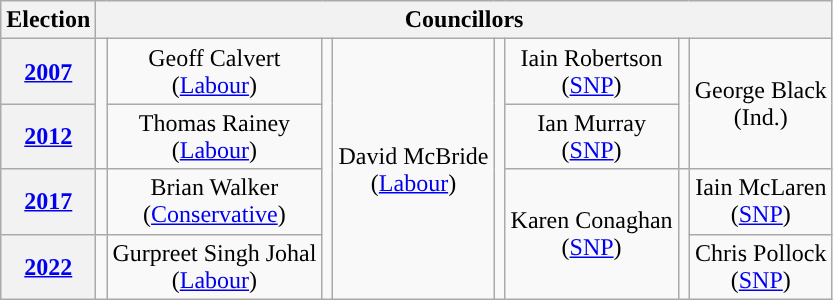<table class="wikitable" style="text-align:center">
<tr>
<th>Election</th>
<th colspan=8>Councillors</th>
</tr>
<tr>
<th><a href='#'>2007</a></th>
<td rowspan=2; style="background-color: "></td>
<td rowspan=1>Geoff Calvert<br>(<a href='#'>Labour</a>)</td>
<td rowspan=4; style="background-color: "></td>
<td rowspan=4>David McBride<br>(<a href='#'>Labour</a>)</td>
<td rowspan=4; style="background-color: "></td>
<td rowspan=1>Iain Robertson<br>(<a href='#'>SNP</a>)</td>
<td rowspan=2; style="background-color: "></td>
<td rowspan=2>George Black<br>(Ind.)</td>
</tr>
<tr>
<th><a href='#'>2012</a></th>
<td rowspan=1>Thomas Rainey<br>(<a href='#'>Labour</a>)</td>
<td rowspan=1>Ian Murray<br>(<a href='#'>SNP</a>)</td>
</tr>
<tr>
<th><a href='#'>2017</a></th>
<td rowspan=1; style="background-color: "></td>
<td rowspan=1>Brian Walker<br>(<a href='#'>Conservative</a>)</td>
<td rowspan=2>Karen Conaghan<br>(<a href='#'>SNP</a>)</td>
<td rowspan=2; style="background-color: "></td>
<td rowspan=1>Iain McLaren<br>(<a href='#'>SNP</a>)</td>
</tr>
<tr>
<th><a href='#'>2022</a></th>
<td rowspan=1; style="background-color: "></td>
<td rowspan=1>Gurpreet Singh Johal<br>(<a href='#'>Labour</a>)</td>
<td rowspan=1>Chris Pollock<br>(<a href='#'>SNP</a>)</td>
</tr>
</table>
